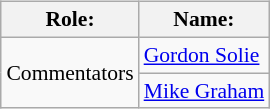<table class=wikitable style="font-size:90%; margin: 0.5em 0 0.5em 1em; float: right; clear: right;">
<tr>
<th>Role:</th>
<th>Name:</th>
</tr>
<tr>
<td rowspan=2>Commentators</td>
<td><a href='#'>Gordon Solie</a></td>
</tr>
<tr>
<td><a href='#'>Mike Graham</a></td>
</tr>
</table>
